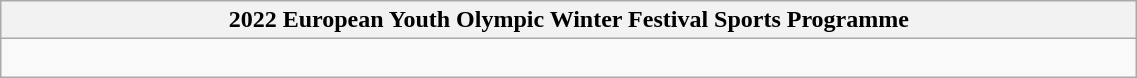<table class="wikitable" style="width: 60%;">
<tr>
<th>2022 European Youth Olympic Winter Festival Sports Programme</th>
</tr>
<tr>
<td><br></td>
</tr>
</table>
